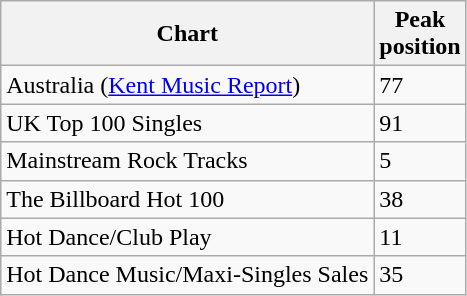<table class="wikitable" border="1">
<tr>
<th>Chart</th>
<th>Peak<br>position</th>
</tr>
<tr>
<td>Australia (<a href='#'>Kent Music Report</a>)</td>
<td>77</td>
</tr>
<tr>
<td>UK Top 100 Singles</td>
<td>91</td>
</tr>
<tr>
<td align="left">Mainstream Rock Tracks</td>
<td>5</td>
</tr>
<tr>
<td>The Billboard Hot 100</td>
<td>38</td>
</tr>
<tr>
<td>Hot Dance/Club Play</td>
<td>11</td>
</tr>
<tr>
<td>Hot Dance Music/Maxi-Singles Sales</td>
<td>35</td>
</tr>
</table>
